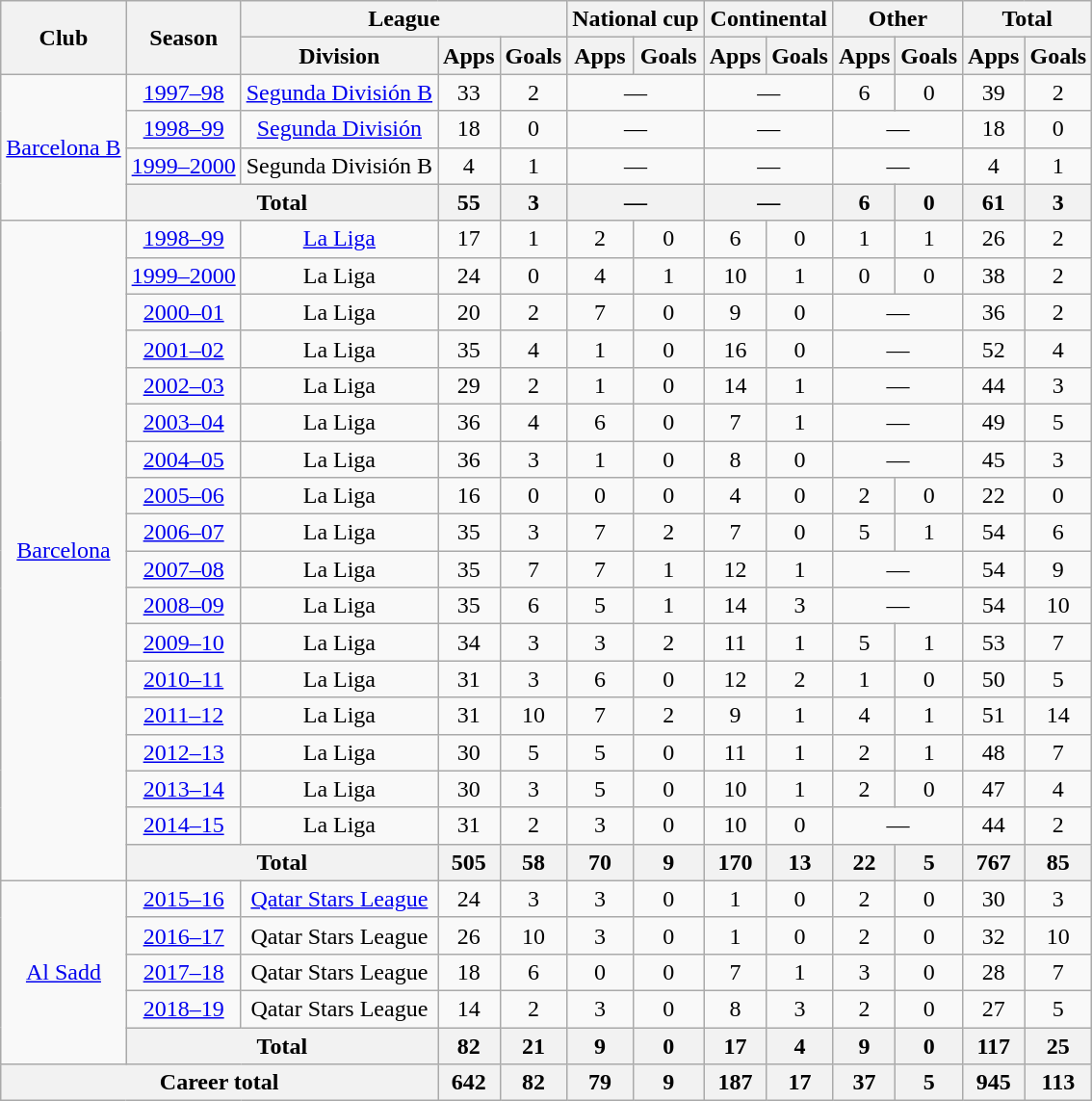<table class="wikitable" style="text-align: center">
<tr>
<th rowspan="2">Club</th>
<th rowspan="2">Season</th>
<th colspan="3">League</th>
<th colspan="2">National cup</th>
<th colspan="2">Continental</th>
<th colspan="2">Other</th>
<th colspan="2">Total</th>
</tr>
<tr>
<th>Division</th>
<th>Apps</th>
<th>Goals</th>
<th>Apps</th>
<th>Goals</th>
<th>Apps</th>
<th>Goals</th>
<th>Apps</th>
<th>Goals</th>
<th>Apps</th>
<th>Goals</th>
</tr>
<tr>
<td rowspan="4"><a href='#'>Barcelona B</a></td>
<td><a href='#'>1997–98</a></td>
<td><a href='#'>Segunda División B</a></td>
<td>33</td>
<td>2</td>
<td colspan="2">—</td>
<td colspan="2">—</td>
<td>6</td>
<td>0</td>
<td>39</td>
<td>2</td>
</tr>
<tr>
<td><a href='#'>1998–99</a></td>
<td><a href='#'>Segunda División</a></td>
<td>18</td>
<td>0</td>
<td colspan="2">—</td>
<td colspan="2">—</td>
<td colspan="2">—</td>
<td>18</td>
<td>0</td>
</tr>
<tr>
<td><a href='#'>1999–2000</a></td>
<td>Segunda División B</td>
<td>4</td>
<td>1</td>
<td colspan="2">—</td>
<td colspan="2">—</td>
<td colspan="2">—</td>
<td>4</td>
<td>1</td>
</tr>
<tr>
<th colspan="2">Total</th>
<th>55</th>
<th>3</th>
<th colspan="2">—</th>
<th colspan="2">—</th>
<th>6</th>
<th>0</th>
<th>61</th>
<th>3</th>
</tr>
<tr>
<td rowspan="18"><a href='#'>Barcelona</a></td>
<td><a href='#'>1998–99</a></td>
<td><a href='#'>La Liga</a></td>
<td>17</td>
<td>1</td>
<td>2</td>
<td>0</td>
<td>6</td>
<td>0</td>
<td>1</td>
<td>1</td>
<td>26</td>
<td>2</td>
</tr>
<tr>
<td><a href='#'>1999–2000</a></td>
<td>La Liga</td>
<td>24</td>
<td>0</td>
<td>4</td>
<td>1</td>
<td>10</td>
<td>1</td>
<td>0</td>
<td>0</td>
<td>38</td>
<td>2</td>
</tr>
<tr>
<td><a href='#'>2000–01</a></td>
<td>La Liga</td>
<td>20</td>
<td>2</td>
<td>7</td>
<td>0</td>
<td>9</td>
<td>0</td>
<td colspan="2">—</td>
<td>36</td>
<td>2</td>
</tr>
<tr>
<td><a href='#'>2001–02</a></td>
<td>La Liga</td>
<td>35</td>
<td>4</td>
<td>1</td>
<td>0</td>
<td>16</td>
<td>0</td>
<td colspan="2">—</td>
<td>52</td>
<td>4</td>
</tr>
<tr>
<td><a href='#'>2002–03</a></td>
<td>La Liga</td>
<td>29</td>
<td>2</td>
<td>1</td>
<td>0</td>
<td>14</td>
<td>1</td>
<td colspan="2">—</td>
<td>44</td>
<td>3</td>
</tr>
<tr>
<td><a href='#'>2003–04</a></td>
<td>La Liga</td>
<td>36</td>
<td>4</td>
<td>6</td>
<td>0</td>
<td>7</td>
<td>1</td>
<td colspan="2">—</td>
<td>49</td>
<td>5</td>
</tr>
<tr>
<td><a href='#'>2004–05</a></td>
<td>La Liga</td>
<td>36</td>
<td>3</td>
<td>1</td>
<td>0</td>
<td>8</td>
<td>0</td>
<td colspan="2">—</td>
<td>45</td>
<td>3</td>
</tr>
<tr>
<td><a href='#'>2005–06</a></td>
<td>La Liga</td>
<td>16</td>
<td>0</td>
<td>0</td>
<td>0</td>
<td>4</td>
<td>0</td>
<td>2</td>
<td>0</td>
<td>22</td>
<td>0</td>
</tr>
<tr>
<td><a href='#'>2006–07</a></td>
<td>La Liga</td>
<td>35</td>
<td>3</td>
<td>7</td>
<td>2</td>
<td>7</td>
<td>0</td>
<td>5</td>
<td>1</td>
<td>54</td>
<td>6</td>
</tr>
<tr>
<td><a href='#'>2007–08</a></td>
<td>La Liga</td>
<td>35</td>
<td>7</td>
<td>7</td>
<td>1</td>
<td>12</td>
<td>1</td>
<td colspan="2">—</td>
<td>54</td>
<td>9</td>
</tr>
<tr>
<td><a href='#'>2008–09</a></td>
<td>La Liga</td>
<td>35</td>
<td>6</td>
<td>5</td>
<td>1</td>
<td>14</td>
<td>3</td>
<td colspan="2">—</td>
<td>54</td>
<td>10</td>
</tr>
<tr>
<td><a href='#'>2009–10</a></td>
<td>La Liga</td>
<td>34</td>
<td>3</td>
<td>3</td>
<td>2</td>
<td>11</td>
<td>1</td>
<td>5</td>
<td>1</td>
<td>53</td>
<td>7</td>
</tr>
<tr>
<td><a href='#'>2010–11</a></td>
<td>La Liga</td>
<td>31</td>
<td>3</td>
<td>6</td>
<td>0</td>
<td>12</td>
<td>2</td>
<td>1</td>
<td>0</td>
<td>50</td>
<td>5</td>
</tr>
<tr>
<td><a href='#'>2011–12</a></td>
<td>La Liga</td>
<td>31</td>
<td>10</td>
<td>7</td>
<td>2</td>
<td>9</td>
<td>1</td>
<td>4</td>
<td>1</td>
<td>51</td>
<td>14</td>
</tr>
<tr>
<td><a href='#'>2012–13</a></td>
<td>La Liga</td>
<td>30</td>
<td>5</td>
<td>5</td>
<td>0</td>
<td>11</td>
<td>1</td>
<td>2</td>
<td>1</td>
<td>48</td>
<td>7</td>
</tr>
<tr>
<td><a href='#'>2013–14</a></td>
<td>La Liga</td>
<td>30</td>
<td>3</td>
<td>5</td>
<td>0</td>
<td>10</td>
<td>1</td>
<td>2</td>
<td>0</td>
<td>47</td>
<td>4</td>
</tr>
<tr>
<td><a href='#'>2014–15</a></td>
<td>La Liga</td>
<td>31</td>
<td>2</td>
<td>3</td>
<td>0</td>
<td>10</td>
<td>0</td>
<td colspan="2">—</td>
<td>44</td>
<td>2</td>
</tr>
<tr>
<th colspan="2">Total</th>
<th>505</th>
<th>58</th>
<th>70</th>
<th>9</th>
<th>170</th>
<th>13</th>
<th>22</th>
<th>5</th>
<th>767</th>
<th>85</th>
</tr>
<tr>
<td rowspan="5"><a href='#'>Al Sadd</a></td>
<td><a href='#'>2015–16</a></td>
<td><a href='#'>Qatar Stars League</a></td>
<td>24</td>
<td>3</td>
<td>3</td>
<td>0</td>
<td>1</td>
<td>0</td>
<td>2</td>
<td>0</td>
<td>30</td>
<td>3</td>
</tr>
<tr>
<td><a href='#'>2016–17</a></td>
<td>Qatar Stars League</td>
<td>26</td>
<td>10</td>
<td>3</td>
<td>0</td>
<td>1</td>
<td>0</td>
<td>2</td>
<td>0</td>
<td>32</td>
<td>10</td>
</tr>
<tr>
<td><a href='#'>2017–18</a></td>
<td>Qatar Stars League</td>
<td>18</td>
<td>6</td>
<td>0</td>
<td>0</td>
<td>7</td>
<td>1</td>
<td>3</td>
<td>0</td>
<td>28</td>
<td>7</td>
</tr>
<tr>
<td><a href='#'>2018–19</a></td>
<td>Qatar Stars League</td>
<td>14</td>
<td>2</td>
<td>3</td>
<td>0</td>
<td>8</td>
<td>3</td>
<td>2</td>
<td>0</td>
<td>27</td>
<td>5</td>
</tr>
<tr>
<th colspan="2">Total</th>
<th>82</th>
<th>21</th>
<th>9</th>
<th>0</th>
<th>17</th>
<th>4</th>
<th>9</th>
<th>0</th>
<th>117</th>
<th>25</th>
</tr>
<tr>
<th colspan="3">Career total</th>
<th>642</th>
<th>82</th>
<th>79</th>
<th>9</th>
<th>187</th>
<th>17</th>
<th>37</th>
<th>5</th>
<th>945</th>
<th>113</th>
</tr>
</table>
